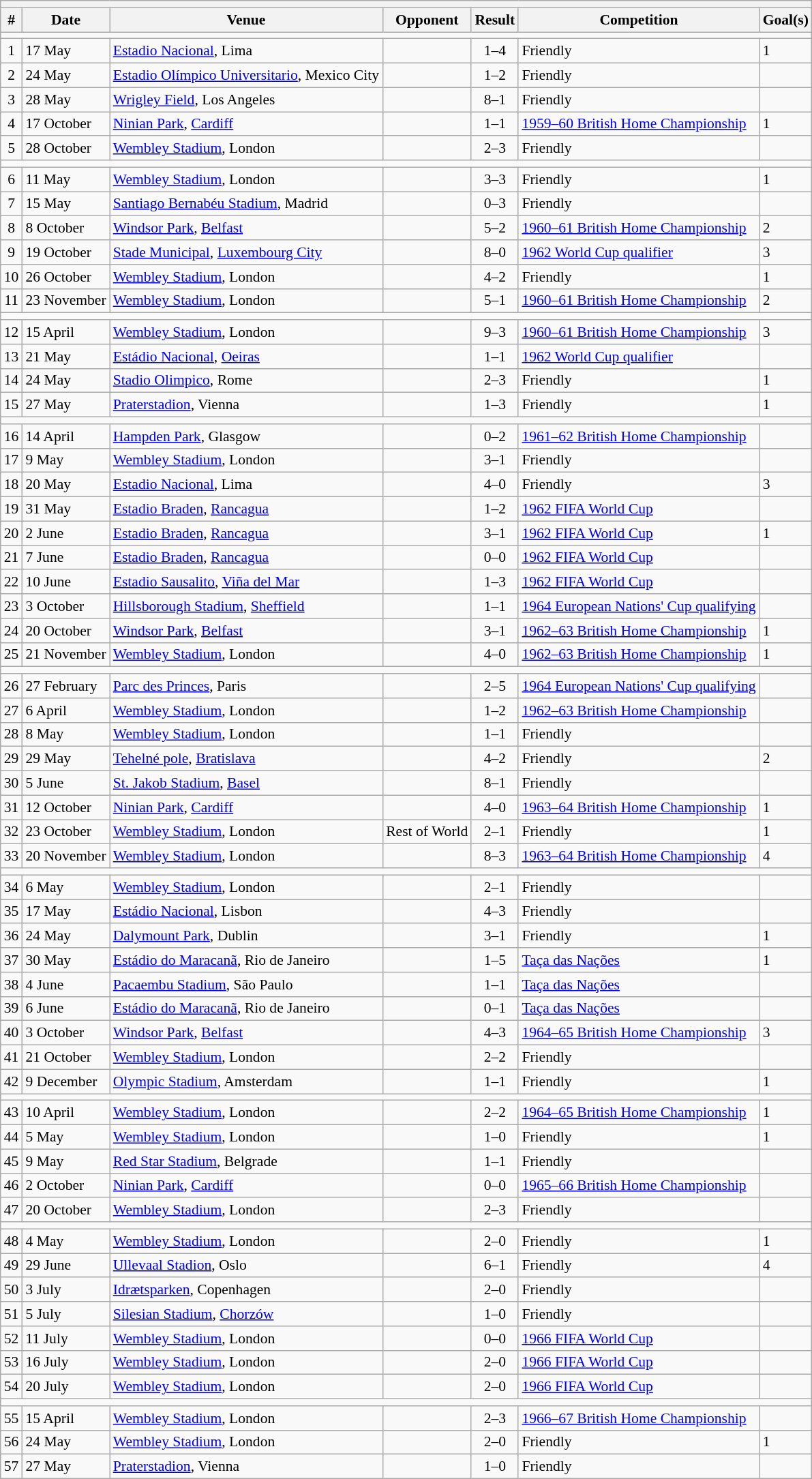<table class="wikitable" style="font-size:90%">
<tr>
<th colspan="7"></th>
</tr>
<tr>
<th>#</th>
<th>Date</th>
<th>Venue</th>
<th>Opponent</th>
<th>Result</th>
<th>Competition</th>
<th>Goal(s)</th>
</tr>
<tr>
<td colspan="7" style="text-align:center;"></td>
</tr>
<tr>
<td align=center>1</td>
<td>17 May</td>
<td><a href='#'>Estadio Nacional</a>, Lima</td>
<td></td>
<td align=center>1–4</td>
<td>Friendly</td>
<td>1</td>
</tr>
<tr>
<td align=center>2</td>
<td>24 May</td>
<td><a href='#'>Estadio Olímpico Universitario</a>, Mexico City</td>
<td></td>
<td align=center>1–2</td>
<td>Friendly</td>
<td></td>
</tr>
<tr>
<td align=center>3</td>
<td>28 May</td>
<td><a href='#'>Wrigley Field</a>, Los Angeles</td>
<td></td>
<td align=center>8–1</td>
<td>Friendly</td>
<td></td>
</tr>
<tr>
<td align=center>4</td>
<td>17 October</td>
<td><a href='#'>Ninian Park</a>, <a href='#'>Cardiff</a></td>
<td></td>
<td align=center>1–1</td>
<td><a href='#'>1959–60 British Home Championship</a></td>
<td>1</td>
</tr>
<tr>
<td align=center>5</td>
<td>28 October</td>
<td><a href='#'>Wembley Stadium</a>, London</td>
<td></td>
<td align=center>2–3</td>
<td>Friendly</td>
<td></td>
</tr>
<tr>
<td colspan="7" style="text-align:center;"></td>
</tr>
<tr>
<td align=center>6</td>
<td>11 May</td>
<td><a href='#'>Wembley Stadium</a>, London</td>
<td></td>
<td align=center>3–3</td>
<td>Friendly</td>
<td>1</td>
</tr>
<tr>
<td align=center>7</td>
<td>15 May</td>
<td><a href='#'>Santiago Bernabéu Stadium</a>, Madrid</td>
<td></td>
<td align=center>0–3</td>
<td>Friendly</td>
<td></td>
</tr>
<tr>
<td align=center>8</td>
<td>8 October</td>
<td><a href='#'>Windsor Park</a>, <a href='#'>Belfast</a></td>
<td></td>
<td align=center>5–2</td>
<td><a href='#'>1960–61 British Home Championship</a></td>
<td>2</td>
</tr>
<tr>
<td align=center>9</td>
<td>19 October</td>
<td><a href='#'>Stade Municipal</a>, <a href='#'>Luxembourg City</a></td>
<td></td>
<td align=center>8–0</td>
<td><a href='#'>1962 World Cup qualifier</a></td>
<td>3</td>
</tr>
<tr>
<td align=center>10</td>
<td>26 October</td>
<td><a href='#'>Wembley Stadium</a>, London</td>
<td></td>
<td align=center>4–2</td>
<td>Friendly</td>
<td>1</td>
</tr>
<tr>
<td align=center>11</td>
<td>23 November</td>
<td><a href='#'>Wembley Stadium</a>, London</td>
<td></td>
<td align=center>5–1</td>
<td><a href='#'>1960–61 British Home Championship</a></td>
<td>2</td>
</tr>
<tr>
<td colspan="7" style="text-align:center;"></td>
</tr>
<tr>
<td align=center>12</td>
<td>15 April</td>
<td><a href='#'>Wembley Stadium</a>, London</td>
<td></td>
<td align=center>9–3</td>
<td><a href='#'>1960–61 British Home Championship</a></td>
<td>3</td>
</tr>
<tr>
<td align=center>13</td>
<td>21 May</td>
<td><a href='#'>Estádio Nacional</a>, <a href='#'>Oeiras</a></td>
<td></td>
<td align=center>1–1</td>
<td><a href='#'>1962 World Cup qualifier</a></td>
<td></td>
</tr>
<tr>
<td align=center>14</td>
<td>24 May</td>
<td><a href='#'>Stadio Olimpico</a>, Rome</td>
<td></td>
<td align=center>2–3</td>
<td>Friendly</td>
<td>1</td>
</tr>
<tr>
<td align=center>15</td>
<td>27 May</td>
<td><a href='#'>Praterstadion</a>, Vienna</td>
<td></td>
<td align=center>1–3</td>
<td>Friendly</td>
<td>1</td>
</tr>
<tr>
<td colspan="7" style="text-align:center;"></td>
</tr>
<tr>
<td align=center>16</td>
<td>14 April</td>
<td><a href='#'>Hampden Park</a>, Glasgow</td>
<td></td>
<td align=center>0–2</td>
<td><a href='#'>1961–62 British Home Championship</a></td>
<td></td>
</tr>
<tr>
<td align=center>17</td>
<td>9 May</td>
<td><a href='#'>Wembley Stadium</a>, London</td>
<td></td>
<td align=center>3–1</td>
<td>Friendly</td>
<td></td>
</tr>
<tr>
<td align=center>18</td>
<td>20 May</td>
<td><a href='#'>Estadio Nacional</a>, Lima</td>
<td></td>
<td align=center>4–0</td>
<td>Friendly</td>
<td>3</td>
</tr>
<tr>
<td align=center>19</td>
<td>31 May</td>
<td><a href='#'>Estadio Braden</a>, <a href='#'>Rancagua</a></td>
<td></td>
<td align=center>1–2</td>
<td><a href='#'>1962 FIFA World Cup</a></td>
<td></td>
</tr>
<tr>
<td align=center>20</td>
<td>2 June</td>
<td><a href='#'>Estadio Braden</a>, <a href='#'>Rancagua</a></td>
<td></td>
<td align=center>3–1</td>
<td><a href='#'>1962 FIFA World Cup</a></td>
<td>1</td>
</tr>
<tr>
<td align=center>21</td>
<td>7 June</td>
<td><a href='#'>Estadio Braden</a>, <a href='#'>Rancagua</a></td>
<td></td>
<td align=center>0–0</td>
<td><a href='#'>1962 FIFA World Cup</a></td>
<td></td>
</tr>
<tr>
<td align=center>22</td>
<td>10 June</td>
<td><a href='#'>Estadio Sausalito</a>, <a href='#'>Viña del Mar</a></td>
<td></td>
<td align=center>1–3</td>
<td><a href='#'>1962 FIFA World Cup</a></td>
<td></td>
</tr>
<tr>
<td align=center>23</td>
<td>3 October</td>
<td><a href='#'>Hillsborough Stadium</a>, <a href='#'>Sheffield</a></td>
<td></td>
<td align=center>1–1</td>
<td><a href='#'>1964 European Nations' Cup qualifying</a></td>
<td></td>
</tr>
<tr>
<td align=center>24</td>
<td>20 October</td>
<td><a href='#'>Windsor Park</a>, <a href='#'>Belfast</a></td>
<td></td>
<td align=center>3–1</td>
<td><a href='#'>1962–63 British Home Championship</a></td>
<td>1</td>
</tr>
<tr>
<td align=center>25</td>
<td>21 November</td>
<td><a href='#'>Wembley Stadium</a>, London</td>
<td></td>
<td align=center>4–0</td>
<td><a href='#'>1962–63 British Home Championship</a></td>
<td>1</td>
</tr>
<tr>
<td colspan="7" style="text-align:center;"></td>
</tr>
<tr>
<td align=center>26</td>
<td>27 February</td>
<td><a href='#'>Parc des Princes</a>, Paris</td>
<td></td>
<td align=center>2–5</td>
<td><a href='#'>1964 European Nations' Cup qualifying</a></td>
<td></td>
</tr>
<tr>
<td align=center>27</td>
<td>6 April</td>
<td><a href='#'>Wembley Stadium</a>, London</td>
<td></td>
<td align=center>1–2</td>
<td><a href='#'>1962–63 British Home Championship</a></td>
<td></td>
</tr>
<tr>
<td align=center>28</td>
<td>8 May</td>
<td><a href='#'>Wembley Stadium</a>, London</td>
<td></td>
<td align=center>1–1</td>
<td>Friendly</td>
<td></td>
</tr>
<tr>
<td align=center>29</td>
<td>29 May</td>
<td><a href='#'>Tehelné pole</a>, <a href='#'>Bratislava</a></td>
<td></td>
<td align=center>4–2</td>
<td>Friendly</td>
<td>2</td>
</tr>
<tr>
<td align=center>30</td>
<td>5 June</td>
<td><a href='#'>St. Jakob Stadium</a>, <a href='#'>Basel</a></td>
<td></td>
<td align=center>8–1</td>
<td>Friendly</td>
<td></td>
</tr>
<tr>
<td align=center>31</td>
<td>12 October</td>
<td><a href='#'>Ninian Park</a>, <a href='#'>Cardiff</a></td>
<td></td>
<td align=center>4–0</td>
<td><a href='#'>1963–64 British Home Championship</a></td>
<td>1</td>
</tr>
<tr>
<td align=center>32</td>
<td>23 October</td>
<td><a href='#'>Wembley Stadium</a>, London</td>
<td>Rest of World</td>
<td align=center>2–1</td>
<td>Friendly</td>
<td>1</td>
</tr>
<tr>
<td align=center>33</td>
<td>20 November</td>
<td><a href='#'>Wembley Stadium</a>, London</td>
<td></td>
<td align=center>8–3</td>
<td><a href='#'>1963–64 British Home Championship</a></td>
<td>4</td>
</tr>
<tr>
<td colspan="7" style="text-align:center;"></td>
</tr>
<tr>
<td align=center>34</td>
<td>6 May</td>
<td><a href='#'>Wembley Stadium</a>, London</td>
<td></td>
<td align=center>2–1</td>
<td>Friendly</td>
<td></td>
</tr>
<tr>
<td align=center>35</td>
<td>17 May</td>
<td><a href='#'>Estádio Nacional</a>, Lisbon</td>
<td></td>
<td align=center>4–3</td>
<td>Friendly</td>
<td></td>
</tr>
<tr>
<td align=center>36</td>
<td>24 May</td>
<td><a href='#'>Dalymount Park</a>, Dublin</td>
<td></td>
<td align=center>3–1</td>
<td>Friendly</td>
<td>1</td>
</tr>
<tr>
<td align=center>37</td>
<td>30 May</td>
<td><a href='#'>Estádio do Maracanã</a>, Rio de Janeiro</td>
<td></td>
<td align=center>1–5</td>
<td><a href='#'>Taça das Nações</a></td>
<td>1</td>
</tr>
<tr>
<td align=center>38</td>
<td>4 June</td>
<td><a href='#'>Pacaembu Stadium</a>, São Paulo</td>
<td></td>
<td align=center>1–1</td>
<td><a href='#'>Taça das Nações</a></td>
<td></td>
</tr>
<tr>
<td align=center>39</td>
<td>6 June</td>
<td><a href='#'>Estádio do Maracanã</a>, Rio de Janeiro</td>
<td></td>
<td align=center>0–1</td>
<td><a href='#'>Taça das Nações</a></td>
<td></td>
</tr>
<tr>
<td align=center>40</td>
<td>3 October</td>
<td><a href='#'>Windsor Park</a>, <a href='#'>Belfast</a></td>
<td></td>
<td align=center>4–3</td>
<td><a href='#'>1964–65 British Home Championship</a></td>
<td>3</td>
</tr>
<tr>
<td align=center>41</td>
<td>21 October</td>
<td><a href='#'>Wembley Stadium</a>, London</td>
<td></td>
<td align=center>2–2</td>
<td>Friendly</td>
<td></td>
</tr>
<tr>
<td align=center>42</td>
<td>9 December</td>
<td><a href='#'>Olympic Stadium</a>, Amsterdam</td>
<td></td>
<td align=center>1–1</td>
<td>Friendly</td>
<td>1</td>
</tr>
<tr>
<td colspan="7" style="text-align:center;"></td>
</tr>
<tr>
<td align=center>43</td>
<td>10 April</td>
<td><a href='#'>Wembley Stadium</a>, London</td>
<td></td>
<td align=center>2–2</td>
<td><a href='#'>1964–65 British Home Championship</a></td>
<td>1</td>
</tr>
<tr>
<td align=center>44</td>
<td>5 May</td>
<td><a href='#'>Wembley Stadium</a>, London</td>
<td></td>
<td align=center>1–0</td>
<td>Friendly</td>
<td>1</td>
</tr>
<tr>
<td align=center>45</td>
<td>9 May</td>
<td><a href='#'>Red Star Stadium</a>, Belgrade</td>
<td></td>
<td align=center>1–1</td>
<td>Friendly</td>
<td></td>
</tr>
<tr>
<td align=center>46</td>
<td>2 October</td>
<td><a href='#'>Ninian Park</a>, <a href='#'>Cardiff</a></td>
<td></td>
<td align=center>0–0</td>
<td><a href='#'>1965–66 British Home Championship</a></td>
<td></td>
</tr>
<tr>
<td align=center>47</td>
<td>20 October</td>
<td><a href='#'>Wembley Stadium</a>, London</td>
<td></td>
<td align=center>2–3</td>
<td>Friendly</td>
<td></td>
</tr>
<tr>
<td colspan="7" style="text-align:center;"></td>
</tr>
<tr>
<td align=center>48</td>
<td>4 May</td>
<td><a href='#'>Wembley Stadium</a>, London</td>
<td></td>
<td align=center>2–0</td>
<td>Friendly</td>
<td>1</td>
</tr>
<tr>
<td align=center>49</td>
<td>29 June</td>
<td><a href='#'>Ullevaal Stadion</a>, Oslo</td>
<td></td>
<td align=center>6–1</td>
<td>Friendly</td>
<td>4</td>
</tr>
<tr>
<td align=center>50</td>
<td>3 July</td>
<td><a href='#'>Idrætsparken</a>, Copenhagen</td>
<td></td>
<td align=center>2–0</td>
<td>Friendly</td>
<td></td>
</tr>
<tr>
<td align=center>51</td>
<td>5 July</td>
<td><a href='#'>Silesian Stadium</a>, <a href='#'>Chorzów</a></td>
<td></td>
<td align=center>1–0</td>
<td>Friendly</td>
<td></td>
</tr>
<tr>
<td align=center>52</td>
<td>11 July</td>
<td><a href='#'>Wembley Stadium</a>, London</td>
<td></td>
<td align=center>0–0</td>
<td><a href='#'>1966 FIFA World Cup</a></td>
<td></td>
</tr>
<tr>
<td align=center>53</td>
<td>16 July</td>
<td><a href='#'>Wembley Stadium</a>, London</td>
<td></td>
<td align=center>2–0</td>
<td><a href='#'>1966 FIFA World Cup</a></td>
<td></td>
</tr>
<tr>
<td align=center>54</td>
<td>20 July</td>
<td><a href='#'>Wembley Stadium</a>, London</td>
<td></td>
<td align=center>2–0</td>
<td><a href='#'>1966 FIFA World Cup</a></td>
<td></td>
</tr>
<tr>
<td colspan="7" style="text-align:center;"></td>
</tr>
<tr>
<td align=center>55</td>
<td>15 April</td>
<td><a href='#'>Wembley Stadium</a>, London</td>
<td></td>
<td align=center>2–3</td>
<td><a href='#'>1966–67 British Home Championship</a></td>
<td></td>
</tr>
<tr>
<td align=center>56</td>
<td>24 May</td>
<td><a href='#'>Wembley Stadium</a>, London</td>
<td></td>
<td align=center>2–0</td>
<td>Friendly</td>
<td>1</td>
</tr>
<tr>
<td align=center>57</td>
<td>27 May</td>
<td><a href='#'>Praterstadion</a>, Vienna</td>
<td></td>
<td align=center>1–0</td>
<td>Friendly</td>
<td></td>
</tr>
</table>
